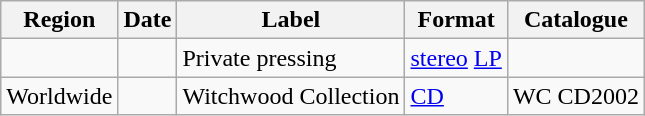<table class="wikitable">
<tr>
<th>Region</th>
<th>Date</th>
<th>Label</th>
<th>Format</th>
<th>Catalogue</th>
</tr>
<tr>
<td></td>
<td></td>
<td>Private pressing</td>
<td><a href='#'>stereo</a> <a href='#'>LP</a></td>
<td></td>
</tr>
<tr>
<td>Worldwide</td>
<td></td>
<td>Witchwood Collection</td>
<td><a href='#'>CD</a></td>
<td>WC CD2002</td>
</tr>
</table>
